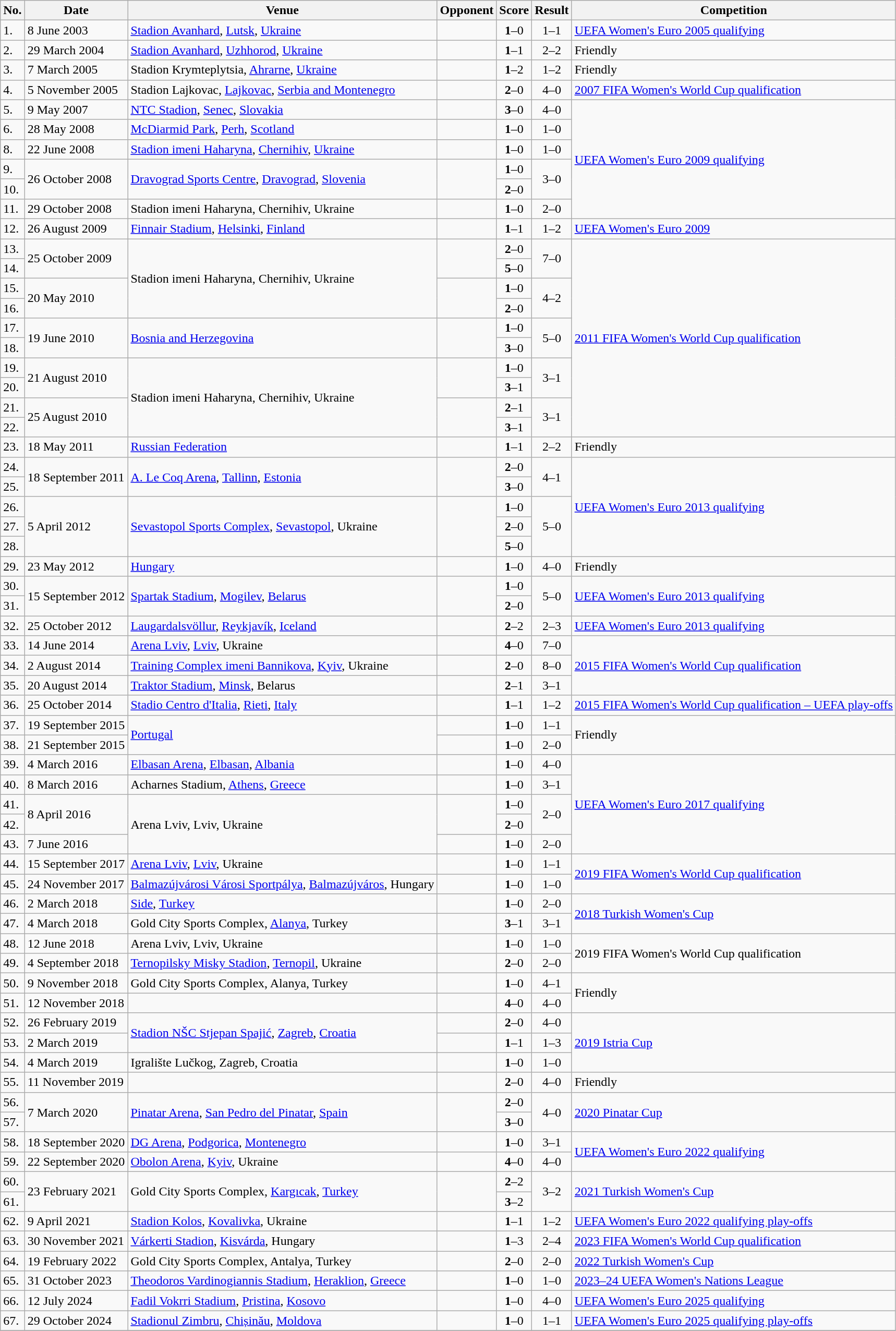<table class="wikitable">
<tr>
<th>No.</th>
<th>Date</th>
<th>Venue</th>
<th>Opponent</th>
<th>Score</th>
<th>Result</th>
<th>Competition</th>
</tr>
<tr>
<td>1.</td>
<td>8 June 2003</td>
<td><a href='#'>Stadion Avanhard</a>, <a href='#'>Lutsk</a>, <a href='#'>Ukraine</a></td>
<td></td>
<td align=center><strong>1</strong>–0</td>
<td align=center>1–1</td>
<td><a href='#'>UEFA Women's Euro 2005 qualifying</a></td>
</tr>
<tr>
<td>2.</td>
<td>29 March 2004</td>
<td><a href='#'>Stadion Avanhard</a>, <a href='#'>Uzhhorod</a>, <a href='#'>Ukraine</a></td>
<td></td>
<td align=center><strong>1</strong>–1</td>
<td align=center>2–2</td>
<td>Friendly</td>
</tr>
<tr>
<td>3.</td>
<td>7 March 2005</td>
<td>Stadion Krymteplytsia, <a href='#'>Ahrarne</a>, <a href='#'>Ukraine</a></td>
<td></td>
<td align=center><strong>1</strong>–2</td>
<td align=center>1–2</td>
<td>Friendly</td>
</tr>
<tr>
<td>4.</td>
<td>5 November 2005</td>
<td>Stadion Lajkovac, <a href='#'>Lajkovac</a>, <a href='#'>Serbia and Montenegro</a></td>
<td></td>
<td align=center><strong>2</strong>–0</td>
<td align=center>4–0</td>
<td><a href='#'>2007 FIFA Women's World Cup qualification</a></td>
</tr>
<tr>
<td>5.</td>
<td>9 May 2007</td>
<td><a href='#'>NTC Stadion</a>, <a href='#'>Senec</a>, <a href='#'>Slovakia</a></td>
<td></td>
<td align=center><strong>3</strong>–0</td>
<td align=center>4–0</td>
<td rowspan=6><a href='#'>UEFA Women's Euro 2009 qualifying</a></td>
</tr>
<tr>
<td>6.</td>
<td>28 May 2008</td>
<td><a href='#'>McDiarmid Park</a>, <a href='#'>Perh</a>, <a href='#'>Scotland</a></td>
<td></td>
<td align=center><strong>1</strong>–0</td>
<td align=center>1–0</td>
</tr>
<tr>
<td>8.</td>
<td>22 June 2008</td>
<td><a href='#'>Stadion imeni Haharyna</a>, <a href='#'>Chernihiv</a>, <a href='#'>Ukraine</a></td>
<td></td>
<td align=center><strong>1</strong>–0</td>
<td align=center>1–0</td>
</tr>
<tr>
<td>9.</td>
<td rowspan=2>26 October 2008</td>
<td rowspan=2><a href='#'>Dravograd Sports Centre</a>, <a href='#'>Dravograd</a>, <a href='#'>Slovenia</a></td>
<td rowspan=2></td>
<td align=center><strong>1</strong>–0</td>
<td rowspan=2 align=center>3–0</td>
</tr>
<tr>
<td>10.</td>
<td align=center><strong>2</strong>–0</td>
</tr>
<tr>
<td>11.</td>
<td>29 October 2008</td>
<td>Stadion imeni Haharyna, Chernihiv, Ukraine</td>
<td></td>
<td align=center><strong>1</strong>–0</td>
<td align=center>2–0</td>
</tr>
<tr>
<td>12.</td>
<td>26 August 2009</td>
<td><a href='#'>Finnair Stadium</a>, <a href='#'>Helsinki</a>, <a href='#'>Finland</a></td>
<td></td>
<td align=center><strong>1</strong>–1</td>
<td align=center>1–2</td>
<td><a href='#'>UEFA Women's Euro 2009</a></td>
</tr>
<tr>
<td>13.</td>
<td rowspan=2>25 October 2009</td>
<td rowspan=4>Stadion imeni Haharyna, Chernihiv, Ukraine</td>
<td rowspan=2></td>
<td align=center><strong>2</strong>–0</td>
<td rowspan=2 align=center>7–0</td>
<td rowspan=10><a href='#'>2011 FIFA Women's World Cup qualification</a></td>
</tr>
<tr>
<td>14.</td>
<td align=center><strong>5</strong>–0</td>
</tr>
<tr>
<td>15.</td>
<td rowspan=2>20 May 2010</td>
<td rowspan=2></td>
<td align=center><strong>1</strong>–0</td>
<td rowspan=2 align=center>4–2</td>
</tr>
<tr>
<td>16.</td>
<td align=center><strong>2</strong>–0</td>
</tr>
<tr>
<td>17.</td>
<td rowspan=2>19 June 2010</td>
<td rowspan=2><a href='#'>Bosnia and Herzegovina</a></td>
<td rowspan=2></td>
<td align=center><strong>1</strong>–0</td>
<td rowspan=2 align=center>5–0</td>
</tr>
<tr>
<td>18.</td>
<td align=center><strong>3</strong>–0</td>
</tr>
<tr>
<td>19.</td>
<td rowspan=2>21 August 2010</td>
<td rowspan=4>Stadion imeni Haharyna, Chernihiv, Ukraine</td>
<td rowspan=2></td>
<td align=center><strong>1</strong>–0</td>
<td rowspan=2 align=center>3–1</td>
</tr>
<tr>
<td>20.</td>
<td align=center><strong>3</strong>–1</td>
</tr>
<tr>
<td>21.</td>
<td rowspan=2>25 August 2010</td>
<td rowspan=2></td>
<td align=center><strong>2</strong>–1</td>
<td rowspan=2 align=center>3–1</td>
</tr>
<tr>
<td>22.</td>
<td align=center><strong>3</strong>–1</td>
</tr>
<tr>
<td>23.</td>
<td>18 May 2011</td>
<td><a href='#'>Russian Federation</a></td>
<td></td>
<td align=center><strong>1</strong>–1</td>
<td align=center>2–2</td>
<td>Friendly</td>
</tr>
<tr>
<td>24.</td>
<td rowspan=2>18 September 2011</td>
<td rowspan=2><a href='#'>A. Le Coq Arena</a>, <a href='#'>Tallinn</a>, <a href='#'>Estonia</a></td>
<td rowspan=2></td>
<td align=center><strong>2</strong>–0</td>
<td rowspan=2 align=center>4–1</td>
<td rowspan=5><a href='#'>UEFA Women's Euro 2013 qualifying</a></td>
</tr>
<tr>
<td>25.</td>
<td align=center><strong>3</strong>–0</td>
</tr>
<tr>
<td>26.</td>
<td rowspan=3>5 April 2012</td>
<td rowspan=3><a href='#'>Sevastopol Sports Complex</a>, <a href='#'>Sevastopol</a>, Ukraine</td>
<td rowspan=3></td>
<td align=center><strong>1</strong>–0</td>
<td rowspan=3 align=center>5–0</td>
</tr>
<tr>
<td>27.</td>
<td align=center><strong>2</strong>–0</td>
</tr>
<tr>
<td>28.</td>
<td align=center><strong>5</strong>–0</td>
</tr>
<tr>
<td>29.</td>
<td>23 May 2012</td>
<td><a href='#'>Hungary</a></td>
<td></td>
<td align=center><strong>1</strong>–0</td>
<td align=center>4–0</td>
<td>Friendly</td>
</tr>
<tr>
<td>30.</td>
<td rowspan=2>15 September 2012</td>
<td rowspan=2><a href='#'>Spartak Stadium</a>, <a href='#'>Mogilev</a>, <a href='#'>Belarus</a></td>
<td rowspan=2></td>
<td align=center><strong>1</strong>–0</td>
<td rowspan=2 align=center>5–0</td>
<td rowspan=2><a href='#'>UEFA Women's Euro 2013 qualifying</a></td>
</tr>
<tr>
<td>31.</td>
<td align=center><strong>2</strong>–0</td>
</tr>
<tr>
<td>32.</td>
<td>25 October 2012</td>
<td><a href='#'>Laugardalsvöllur</a>, <a href='#'>Reykjavík</a>, <a href='#'>Iceland</a></td>
<td></td>
<td align=center><strong>2</strong>–2</td>
<td align=center>2–3</td>
<td><a href='#'>UEFA Women's Euro 2013 qualifying</a></td>
</tr>
<tr>
<td>33.</td>
<td>14 June 2014</td>
<td><a href='#'>Arena Lviv</a>, <a href='#'>Lviv</a>, Ukraine</td>
<td></td>
<td align=center><strong>4</strong>–0</td>
<td align=center>7–0</td>
<td rowspan=3><a href='#'>2015 FIFA Women's World Cup qualification</a></td>
</tr>
<tr>
<td>34.</td>
<td>2 August 2014</td>
<td><a href='#'>Training Complex imeni Bannikova</a>, <a href='#'>Kyiv</a>, Ukraine</td>
<td></td>
<td align=center><strong>2</strong>–0</td>
<td align=center>8–0</td>
</tr>
<tr>
<td>35.</td>
<td>20 August 2014</td>
<td><a href='#'>Traktor Stadium</a>, <a href='#'>Minsk</a>, Belarus</td>
<td></td>
<td align=center><strong>2</strong>–1</td>
<td align=center>3–1</td>
</tr>
<tr>
<td>36.</td>
<td>25 October 2014</td>
<td><a href='#'>Stadio Centro d'Italia</a>, <a href='#'>Rieti</a>, <a href='#'>Italy</a></td>
<td></td>
<td align=center><strong>1</strong>–1</td>
<td align=center>1–2</td>
<td><a href='#'>2015 FIFA Women's World Cup qualification – UEFA play-offs</a></td>
</tr>
<tr>
<td>37.</td>
<td>19 September 2015</td>
<td rowspan=2><a href='#'>Portugal</a></td>
<td></td>
<td align=center><strong>1</strong>–0</td>
<td align=center>1–1</td>
<td rowspan=2>Friendly</td>
</tr>
<tr>
<td>38.</td>
<td>21 September 2015</td>
<td></td>
<td align=center><strong>1</strong>–0</td>
<td align=center>2–0</td>
</tr>
<tr>
<td>39.</td>
<td>4 March 2016</td>
<td><a href='#'>Elbasan Arena</a>, <a href='#'>Elbasan</a>, <a href='#'>Albania</a></td>
<td></td>
<td align=center><strong>1</strong>–0</td>
<td align=center>4–0</td>
<td rowspan=5><a href='#'>UEFA Women's Euro 2017 qualifying</a></td>
</tr>
<tr>
<td>40.</td>
<td>8 March 2016</td>
<td>Acharnes Stadium, <a href='#'>Athens</a>, <a href='#'>Greece</a></td>
<td></td>
<td align=center><strong>1</strong>–0</td>
<td align=center>3–1</td>
</tr>
<tr>
<td>41.</td>
<td rowspan=2>8 April 2016</td>
<td rowspan=3>Arena Lviv, Lviv, Ukraine</td>
<td rowspan=2></td>
<td align=center><strong>1</strong>–0</td>
<td rowspan=2 align=center>2–0</td>
</tr>
<tr>
<td>42.</td>
<td align=center><strong>2</strong>–0</td>
</tr>
<tr>
<td>43.</td>
<td>7 June 2016</td>
<td></td>
<td align=center><strong>1</strong>–0</td>
<td align=center>2–0</td>
</tr>
<tr>
<td>44.</td>
<td>15 September 2017</td>
<td><a href='#'>Arena Lviv</a>, <a href='#'>Lviv</a>, Ukraine</td>
<td></td>
<td align=center><strong>1</strong>–0</td>
<td align=center>1–1</td>
<td rowspan=2><a href='#'>2019 FIFA Women's World Cup qualification</a></td>
</tr>
<tr>
<td>45.</td>
<td>24 November 2017</td>
<td><a href='#'>Balmazújvárosi Városi Sportpálya</a>, <a href='#'>Balmazújváros</a>, Hungary</td>
<td></td>
<td align=center><strong>1</strong>–0</td>
<td align=center>1–0</td>
</tr>
<tr>
<td>46.</td>
<td>2 March 2018</td>
<td><a href='#'>Side</a>, <a href='#'>Turkey</a></td>
<td></td>
<td align=center><strong>1</strong>–0</td>
<td align=center>2–0</td>
<td rowspan=2><a href='#'>2018 Turkish Women's Cup</a></td>
</tr>
<tr>
<td>47.</td>
<td>4 March 2018</td>
<td>Gold City Sports Complex, <a href='#'>Alanya</a>, Turkey</td>
<td></td>
<td align=center><strong>3</strong>–1</td>
<td align=center>3–1</td>
</tr>
<tr>
<td>48.</td>
<td>12 June 2018</td>
<td>Arena Lviv, Lviv, Ukraine</td>
<td></td>
<td align=center><strong>1</strong>–0</td>
<td align=center>1–0</td>
<td rowspan=2>2019 FIFA Women's World Cup qualification</td>
</tr>
<tr>
<td>49.</td>
<td>4 September 2018</td>
<td><a href='#'>Ternopilsky Misky Stadion</a>, <a href='#'>Ternopil</a>, Ukraine</td>
<td></td>
<td align=center><strong>2</strong>–0</td>
<td align=center>2–0</td>
</tr>
<tr>
<td>50.</td>
<td>9 November 2018</td>
<td>Gold City Sports Complex, Alanya, Turkey</td>
<td></td>
<td align=center><strong>1</strong>–0</td>
<td align=center>4–1</td>
<td rowspan=2>Friendly</td>
</tr>
<tr>
<td>51.</td>
<td>12 November 2018</td>
<td></td>
<td></td>
<td align=center><strong>4</strong>–0</td>
<td align=center>4–0</td>
</tr>
<tr>
<td>52.</td>
<td>26 February 2019</td>
<td rowspan=2><a href='#'>Stadion NŠC Stjepan Spajić</a>, <a href='#'>Zagreb</a>, <a href='#'>Croatia</a></td>
<td></td>
<td align=center><strong>2</strong>–0</td>
<td align=center>4–0</td>
<td rowspan=3><a href='#'>2019 Istria Cup</a></td>
</tr>
<tr>
<td>53.</td>
<td>2 March 2019</td>
<td></td>
<td align=center><strong>1</strong>–1</td>
<td align=center>1–3</td>
</tr>
<tr>
<td>54.</td>
<td>4 March 2019</td>
<td>Igralište Lučkog, Zagreb, Croatia</td>
<td></td>
<td align=center><strong>1</strong>–0</td>
<td align=center>1–0</td>
</tr>
<tr>
<td>55.</td>
<td>11 November 2019</td>
<td></td>
<td></td>
<td align=center><strong>2</strong>–0</td>
<td align=center>4–0</td>
<td>Friendly</td>
</tr>
<tr>
<td>56.</td>
<td rowspan=2>7 March 2020</td>
<td rowspan=2><a href='#'>Pinatar Arena</a>, <a href='#'>San Pedro del Pinatar</a>, <a href='#'>Spain</a></td>
<td rowspan=2></td>
<td align=center><strong>2</strong>–0</td>
<td rowspan=2 align=center>4–0</td>
<td rowspan=2><a href='#'>2020 Pinatar Cup</a></td>
</tr>
<tr>
<td>57.</td>
<td align=center><strong>3</strong>–0</td>
</tr>
<tr>
<td>58.</td>
<td>18 September 2020</td>
<td><a href='#'>DG Arena</a>, <a href='#'>Podgorica</a>, <a href='#'>Montenegro</a></td>
<td></td>
<td align=center><strong>1</strong>–0</td>
<td align=center>3–1</td>
<td rowspan=2><a href='#'>UEFA Women's Euro 2022 qualifying</a></td>
</tr>
<tr>
<td>59.</td>
<td>22 September 2020</td>
<td><a href='#'>Obolon Arena</a>, <a href='#'>Kyiv</a>, Ukraine</td>
<td></td>
<td align=center><strong>4</strong>–0</td>
<td align=center>4–0</td>
</tr>
<tr>
<td>60.</td>
<td rowspan=2>23 February 2021</td>
<td rowspan=2>Gold City Sports Complex, <a href='#'>Kargıcak</a>, <a href='#'>Turkey</a></td>
<td rowspan=2></td>
<td align=center><strong>2</strong>–2</td>
<td rowspan=2 align=center>3–2</td>
<td rowspan=2><a href='#'>2021 Turkish Women's Cup</a></td>
</tr>
<tr>
<td>61.</td>
<td align=center><strong>3</strong>–2</td>
</tr>
<tr>
<td>62.</td>
<td>9 April 2021</td>
<td><a href='#'>Stadion Kolos</a>, <a href='#'>Kovalivka</a>, Ukraine</td>
<td></td>
<td align=center><strong>1</strong>–1</td>
<td align=center>1–2</td>
<td><a href='#'>UEFA Women's Euro 2022 qualifying play-offs</a></td>
</tr>
<tr>
<td>63.</td>
<td>30 November 2021</td>
<td><a href='#'>Várkerti Stadion</a>, <a href='#'>Kisvárda</a>, Hungary</td>
<td></td>
<td align=center><strong>1</strong>–3</td>
<td align=center>2–4</td>
<td><a href='#'>2023 FIFA Women's World Cup qualification</a></td>
</tr>
<tr>
<td>64.</td>
<td>19 February 2022</td>
<td>Gold City Sports Complex, Antalya, Turkey</td>
<td></td>
<td align=center><strong>2</strong>–0</td>
<td align=center>2–0</td>
<td><a href='#'>2022 Turkish Women's Cup</a></td>
</tr>
<tr>
<td>65.</td>
<td>31 October 2023</td>
<td><a href='#'>Theodoros Vardinogiannis Stadium</a>, <a href='#'>Heraklion</a>, <a href='#'>Greece</a></td>
<td></td>
<td align=center><strong>1</strong>–0</td>
<td align=center>1–0</td>
<td><a href='#'>2023–24 UEFA Women's Nations League</a></td>
</tr>
<tr>
<td>66.</td>
<td>12 July 2024</td>
<td><a href='#'>Fadil Vokrri Stadium</a>, <a href='#'>Pristina</a>, <a href='#'>Kosovo</a></td>
<td></td>
<td align=center><strong>1</strong>–0</td>
<td align=center>4–0</td>
<td><a href='#'>UEFA Women's Euro 2025 qualifying</a></td>
</tr>
<tr>
<td>67.</td>
<td>29 October 2024</td>
<td><a href='#'>Stadionul Zimbru</a>, <a href='#'>Chișinău</a>, <a href='#'>Moldova</a></td>
<td></td>
<td align=center><strong>1</strong>–0</td>
<td align=center>1–1</td>
<td><a href='#'>UEFA Women's Euro 2025 qualifying play-offs</a></td>
</tr>
<tr>
</tr>
</table>
